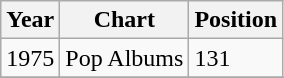<table class="wikitable">
<tr>
<th align="left">Year</th>
<th align="left">Chart</th>
<th align="left">Position</th>
</tr>
<tr>
<td align="left">1975</td>
<td align="left">Pop Albums</td>
<td align="left">131</td>
</tr>
<tr>
</tr>
</table>
